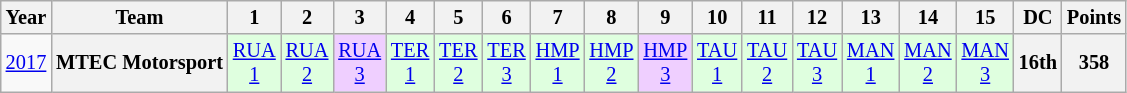<table class="wikitable" style="text-align:center; font-size:85%">
<tr>
<th>Year</th>
<th>Team</th>
<th>1</th>
<th>2</th>
<th>3</th>
<th>4</th>
<th>5</th>
<th>6</th>
<th>7</th>
<th>8</th>
<th>9</th>
<th>10</th>
<th>11</th>
<th>12</th>
<th>13</th>
<th>14</th>
<th>15</th>
<th>DC</th>
<th>Points</th>
</tr>
<tr>
<td><a href='#'>2017</a></td>
<th nowrap>MTEC Motorsport</th>
<td style="background:#DFFFDF;"><a href='#'>RUA<br>1</a><br></td>
<td style="background:#DFFFDF;"><a href='#'>RUA<br>2</a><br></td>
<td style="background:#EFCFFF;"><a href='#'>RUA<br>3</a><br></td>
<td style="background:#DFFFDF;"><a href='#'>TER<br>1</a><br></td>
<td style="background:#DFFFDF;"><a href='#'>TER<br>2</a><br></td>
<td style="background:#DFFFDF;"><a href='#'>TER<br>3</a><br></td>
<td style="background:#DFFFDF;"><a href='#'>HMP<br>1</a><br></td>
<td style="background:#DFFFDF;"><a href='#'>HMP<br>2</a><br></td>
<td style="background:#EFCFFF;"><a href='#'>HMP<br>3</a><br></td>
<td style="background:#DFFFDF;"><a href='#'>TAU<br>1</a><br></td>
<td style="background:#DFFFDF;"><a href='#'>TAU<br>2</a><br></td>
<td style="background:#DFFFDF;"><a href='#'>TAU<br>3</a><br></td>
<td style="background:#DFFFDF;"><a href='#'>MAN<br>1</a><br></td>
<td style="background:#DFFFDF;"><a href='#'>MAN<br>2</a><br></td>
<td style="background:#DFFFDF;"><a href='#'>MAN<br>3</a><br></td>
<th>16th</th>
<th>358</th>
</tr>
</table>
